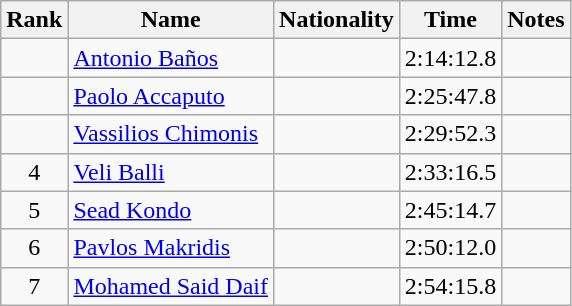<table class="wikitable sortable" style="text-align:center">
<tr>
<th>Rank</th>
<th>Name</th>
<th>Nationality</th>
<th>Time</th>
<th>Notes</th>
</tr>
<tr>
<td></td>
<td align=left><a href='#'>Antonio Baños</a></td>
<td align=left></td>
<td>2:14:12.8</td>
<td></td>
</tr>
<tr>
<td></td>
<td align=left><a href='#'>Paolo Accaputo</a></td>
<td align=left></td>
<td>2:25:47.8</td>
<td></td>
</tr>
<tr>
<td></td>
<td align=left><a href='#'>Vassilios Chimonis</a></td>
<td align=left></td>
<td>2:29:52.3</td>
<td></td>
</tr>
<tr>
<td>4</td>
<td align=left><a href='#'>Veli Balli</a></td>
<td align=left></td>
<td>2:33:16.5</td>
<td></td>
</tr>
<tr>
<td>5</td>
<td align=left><a href='#'>Sead Kondo</a></td>
<td align=left></td>
<td>2:45:14.7</td>
<td></td>
</tr>
<tr>
<td>6</td>
<td align=left><a href='#'>Pavlos Makridis</a></td>
<td align=left></td>
<td>2:50:12.0</td>
<td></td>
</tr>
<tr>
<td>7</td>
<td align=left><a href='#'>Mohamed Said Daif</a></td>
<td align=left></td>
<td>2:54:15.8</td>
<td></td>
</tr>
</table>
